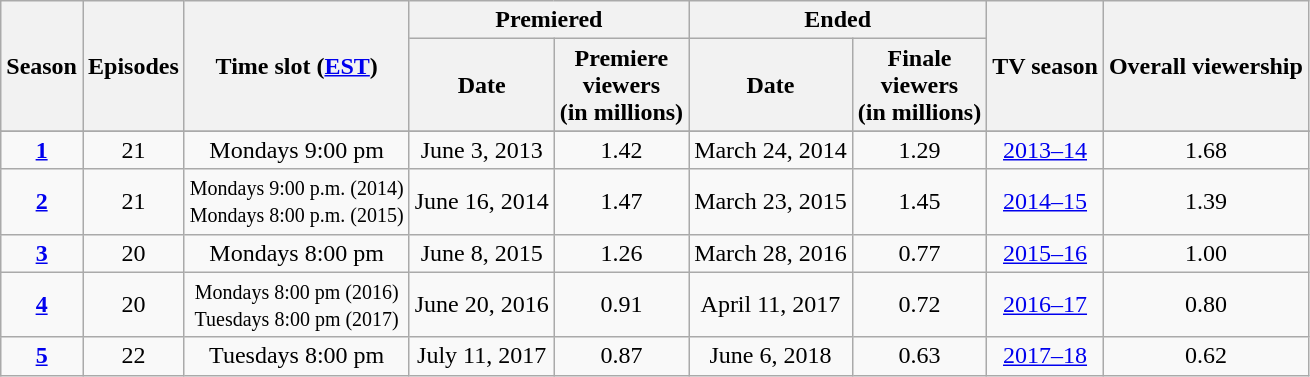<table style="text-align:center;" class="wikitable">
<tr>
<th rowspan="2">Season</th>
<th rowspan="2">Episodes</th>
<th rowspan="2">Time slot (<a href='#'>EST</a>)</th>
<th scope="col" colspan="2">Premiered</th>
<th scope="col" colspan="2">Ended</th>
<th rowspan="2">TV season</th>
<th rowspan="2">Overall viewership</th>
</tr>
<tr>
<th scope="col">Date</th>
<th scope="col">Premiere<br>viewers<br>(in millions)</th>
<th scope="col">Date</th>
<th scope="col">Finale<br>viewers<br>(in millions)</th>
</tr>
<tr>
</tr>
<tr style="background:#f9f9f9;">
<th style="background:#F9F9F9;text-align:center"><a href='#'>1</a></th>
<td>21</td>
<td style="text-align:center;" rowspan="1">Mondays 9:00 pm</td>
<td>June 3, 2013</td>
<td>1.42</td>
<td>March 24, 2014</td>
<td>1.29</td>
<td><a href='#'>2013–14</a></td>
<td style="text-align:center">1.68</td>
</tr>
<tr style="background:#f9f9f9;">
<th style="background:#F9F9F9;text-align:center"><a href='#'>2</a></th>
<td>21</td>
<td style="text-align:center;"><small>Mondays 9:00 p.m. (2014)<br>Mondays 8:00 p.m. (2015)</small></td>
<td>June 16, 2014</td>
<td>1.47</td>
<td>March 23, 2015</td>
<td>1.45</td>
<td><a href='#'>2014–15</a></td>
<td style="text-align:center">1.39</td>
</tr>
<tr style="background:#f9f9f9;">
<th style="background:#F9F9F9;text-align:center"><a href='#'>3</a></th>
<td>20</td>
<td style="text-align:center;">Mondays 8:00 pm</td>
<td>June 8, 2015</td>
<td>1.26</td>
<td>March 28, 2016</td>
<td>0.77</td>
<td><a href='#'>2015–16</a></td>
<td style="text-align:center">1.00</td>
</tr>
<tr style="background:#f9f9f9;">
<th style="background:#F9F9F9;text-align:center"><a href='#'>4</a></th>
<td>20</td>
<td style="text-align:center;"><small>Mondays 8:00 pm (2016)<br>Tuesdays 8:00 pm (2017)</small></td>
<td>June 20, 2016</td>
<td>0.91</td>
<td>April 11, 2017</td>
<td>0.72</td>
<td><a href='#'>2016–17</a></td>
<td style="text-align:center">0.80</td>
</tr>
<tr style="background:#f9f9f9;">
<th style="background:#F9F9F9;text-align:center"><a href='#'>5</a></th>
<td>22</td>
<td style="text-align:center;">Tuesdays 8:00 pm</td>
<td>July 11, 2017</td>
<td>0.87</td>
<td>June 6, 2018</td>
<td>0.63</td>
<td><a href='#'>2017–18</a></td>
<td style="text-align:center">0.62</td>
</tr>
</table>
